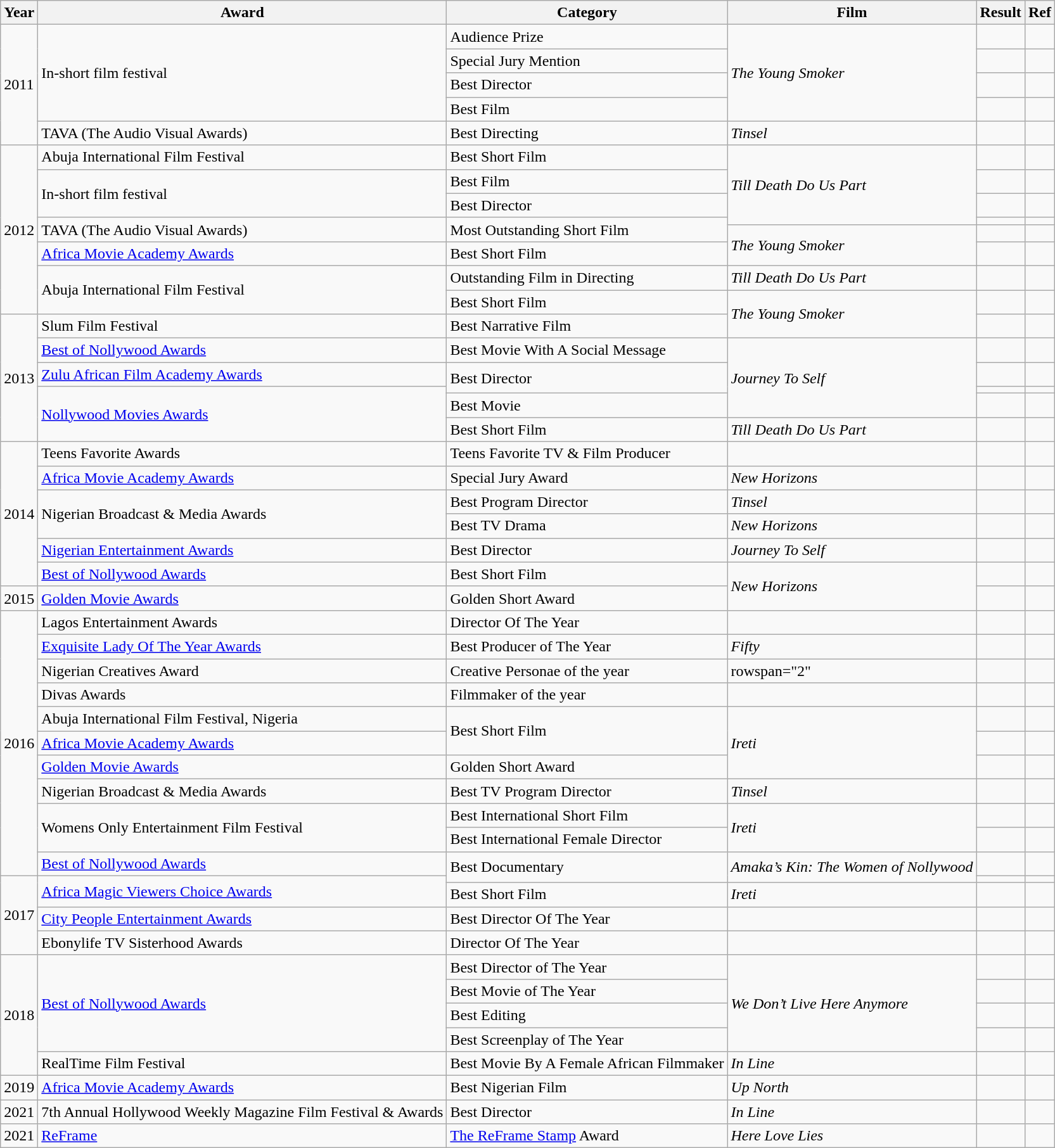<table class="wikitable">
<tr>
<th>Year</th>
<th>Award</th>
<th>Category</th>
<th>Film</th>
<th>Result</th>
<th>Ref</th>
</tr>
<tr>
<td rowspan="5">2011</td>
<td rowspan="4">In-short film festival</td>
<td>Audience Prize</td>
<td rowspan="4"><em>The Young Smoker</em></td>
<td></td>
<td></td>
</tr>
<tr>
<td>Special Jury Mention</td>
<td></td>
<td></td>
</tr>
<tr>
<td>Best Director</td>
<td></td>
<td></td>
</tr>
<tr>
<td>Best Film</td>
<td></td>
<td></td>
</tr>
<tr>
<td>TAVA (The Audio Visual Awards)</td>
<td>Best Directing</td>
<td><em>Tinsel</em></td>
<td></td>
<td></td>
</tr>
<tr>
<td rowspan="8">2012</td>
<td>Abuja International Film Festival</td>
<td>Best Short Film</td>
<td rowspan="4"><em>Till Death Do Us Part</em></td>
<td></td>
<td></td>
</tr>
<tr>
<td rowspan="2">In-short film festival</td>
<td>Best Film</td>
<td></td>
<td></td>
</tr>
<tr>
<td>Best Director </td>
<td></td>
<td></td>
</tr>
<tr>
<td rowspan="2">TAVA (The Audio Visual Awards)</td>
<td rowspan="2">Most Outstanding Short Film</td>
<td></td>
<td></td>
</tr>
<tr>
<td rowspan="2"><em>The Young Smoker</em></td>
<td></td>
<td></td>
</tr>
<tr>
<td><a href='#'>Africa Movie Academy Awards</a></td>
<td>Best Short Film</td>
<td></td>
<td></td>
</tr>
<tr>
<td rowspan="2">Abuja International Film Festival</td>
<td>Outstanding Film in Directing</td>
<td><em>Till Death Do Us Part</em></td>
<td></td>
<td></td>
</tr>
<tr>
<td>Best Short Film</td>
<td rowspan="2"><em>The Young Smoker</em></td>
<td></td>
<td></td>
</tr>
<tr>
<td rowspan="6">2013</td>
<td>Slum Film Festival</td>
<td>Best Narrative Film</td>
<td></td>
<td></td>
</tr>
<tr>
<td><a href='#'>Best of Nollywood Awards</a></td>
<td>Best Movie With A Social Message</td>
<td rowspan="4"><em>Journey To Self</em></td>
<td></td>
<td></td>
</tr>
<tr>
<td><a href='#'>Zulu African Film Academy Awards</a></td>
<td rowspan="2">Best Director</td>
<td></td>
<td></td>
</tr>
<tr>
<td rowspan="3"><a href='#'>Nollywood Movies Awards</a></td>
<td></td>
<td></td>
</tr>
<tr>
<td>Best Movie</td>
<td></td>
<td></td>
</tr>
<tr>
<td>Best Short Film</td>
<td><em>Till Death Do Us Part</em></td>
<td></td>
<td></td>
</tr>
<tr>
<td rowspan="6">2014</td>
<td>Teens Favorite Awards</td>
<td>Teens Favorite TV & Film Producer</td>
<td></td>
<td></td>
<td></td>
</tr>
<tr>
<td><a href='#'>Africa Movie Academy Awards</a></td>
<td>Special Jury Award</td>
<td><em>New Horizons</em></td>
<td></td>
<td></td>
</tr>
<tr>
<td rowspan="2">Nigerian Broadcast & Media Awards</td>
<td>Best Program Director</td>
<td><em>Tinsel</em></td>
<td></td>
<td></td>
</tr>
<tr>
<td>Best TV Drama</td>
<td><em>New Horizons</em></td>
<td></td>
<td></td>
</tr>
<tr>
<td><a href='#'>Nigerian Entertainment Awards</a></td>
<td>Best Director</td>
<td><em>Journey To Self</em></td>
<td></td>
<td></td>
</tr>
<tr>
<td><a href='#'>Best of Nollywood Awards</a></td>
<td>Best Short Film</td>
<td rowspan="2"><em>New Horizons</em></td>
<td></td>
<td></td>
</tr>
<tr>
<td>2015</td>
<td><a href='#'>Golden Movie Awards</a></td>
<td>Golden Short Award</td>
<td></td>
<td></td>
</tr>
<tr>
<td rowspan="11">2016</td>
<td>Lagos Entertainment Awards</td>
<td>Director Of The Year</td>
<td></td>
<td></td>
<td></td>
</tr>
<tr>
<td><a href='#'>Exquisite Lady Of The Year Awards</a></td>
<td>Best Producer of The Year </td>
<td><em>Fifty</em></td>
<td></td>
<td></td>
</tr>
<tr>
<td>Nigerian Creatives Award</td>
<td>Creative Personae of the year</td>
<td>rowspan="2" </td>
<td></td>
<td></td>
</tr>
<tr>
<td>Divas Awards</td>
<td>Filmmaker of the year</td>
<td></td>
<td></td>
</tr>
<tr>
<td>Abuja International Film Festival, Nigeria</td>
<td rowspan="2">Best Short Film</td>
<td rowspan="3"><em>Ireti</em></td>
<td></td>
<td></td>
</tr>
<tr>
<td><a href='#'>Africa Movie Academy Awards</a></td>
<td></td>
<td></td>
</tr>
<tr>
<td><a href='#'>Golden Movie Awards</a></td>
<td>Golden Short Award</td>
<td></td>
<td></td>
</tr>
<tr>
<td>Nigerian Broadcast & Media Awards</td>
<td>Best TV Program Director</td>
<td><em>Tinsel</em></td>
<td></td>
<td></td>
</tr>
<tr>
<td rowspan="2">Womens Only Entertainment Film Festival</td>
<td>Best International Short Film</td>
<td rowspan="2"><em>Ireti</em></td>
<td></td>
<td></td>
</tr>
<tr>
<td>Best International Female Director</td>
<td></td>
<td></td>
</tr>
<tr>
<td><a href='#'>Best of Nollywood Awards</a></td>
<td rowspan="2">Best Documentary</td>
<td rowspan="2"><em>Amaka’s Kin: The Women of Nollywood</em></td>
<td></td>
<td></td>
</tr>
<tr>
<td rowspan="4">2017</td>
<td rowspan="2"><a href='#'>Africa Magic Viewers Choice Awards</a></td>
<td></td>
<td></td>
</tr>
<tr>
<td>Best Short Film</td>
<td><em>Ireti</em></td>
<td></td>
<td></td>
</tr>
<tr>
<td><a href='#'>City People Entertainment Awards</a></td>
<td>Best Director Of The Year</td>
<td></td>
<td></td>
<td></td>
</tr>
<tr>
<td>Ebonylife TV Sisterhood Awards</td>
<td>Director Of The Year </td>
<td></td>
<td></td>
<td></td>
</tr>
<tr>
<td rowspan="5">2018</td>
<td rowspan="4"><a href='#'>Best of Nollywood Awards</a></td>
<td>Best Director of The Year</td>
<td rowspan="4"><em>We Don’t Live Here Anymore</em></td>
<td></td>
<td></td>
</tr>
<tr>
<td>Best Movie of The Year</td>
<td></td>
<td></td>
</tr>
<tr>
<td>Best Editing</td>
<td></td>
<td></td>
</tr>
<tr>
<td>Best Screenplay of The Year</td>
<td></td>
<td></td>
</tr>
<tr>
<td>RealTime Film Festival</td>
<td>Best Movie By A Female African Filmmaker</td>
<td><em>In Line</em></td>
<td></td>
<td></td>
</tr>
<tr>
<td>2019</td>
<td><a href='#'>Africa Movie Academy Awards</a></td>
<td>Best Nigerian Film</td>
<td><em>Up North</em></td>
<td></td>
<td></td>
</tr>
<tr>
<td>2021</td>
<td>7th Annual Hollywood Weekly Magazine Film Festival & Awards</td>
<td>Best Director</td>
<td><em>In Line</em></td>
<td></td>
<td></td>
</tr>
<tr>
<td>2021</td>
<td><a href='#'>ReFrame</a></td>
<td><a href='#'>The ReFrame Stamp</a> Award</td>
<td><em>Here Love Lies</em></td>
<td></td>
<td></td>
</tr>
</table>
